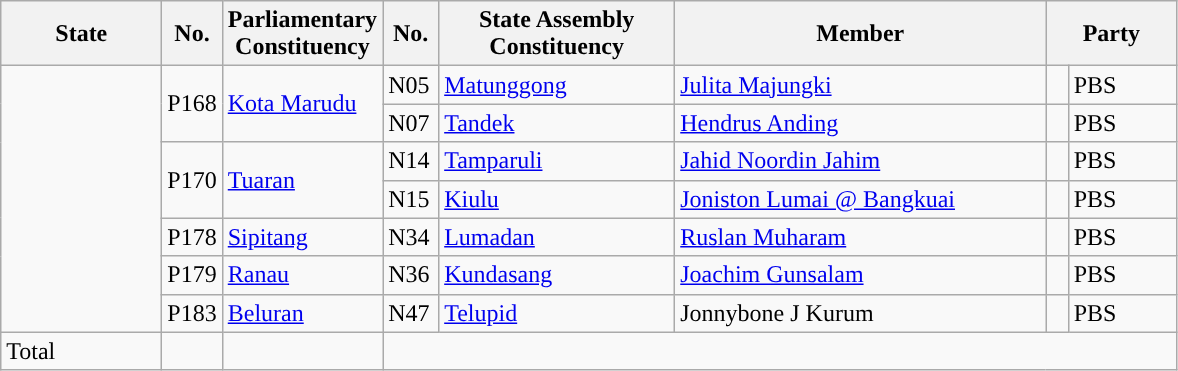<table class ="wikitable sortable">
<tr>
<th style="width:100px;">State</th>
<th>No.</th>
<th>Parliamentary<br>Constituency</th>
<th style="width:30px;">No.</th>
<th style="width:150px;">State Assembly Constituency</th>
<th style="width:240px;">Member</th>
<th style="width:80px;" colspan=2>Party</th>
</tr>
<tr>
<td rowspan="7"></td>
<td rowspan="2">P168</td>
<td rowspan="2"><a href='#'>Kota Marudu</a></td>
<td>N05</td>
<td><a href='#'>Matunggong</a></td>
<td><a href='#'>Julita Majungki</a></td>
<td></td>
<td>PBS</td>
</tr>
<tr>
<td>N07</td>
<td><a href='#'>Tandek</a></td>
<td><a href='#'>Hendrus Anding</a></td>
<td></td>
<td>PBS</td>
</tr>
<tr>
<td rowspan="2">P170</td>
<td rowspan="2"><a href='#'>Tuaran</a></td>
<td>N14</td>
<td><a href='#'>Tamparuli</a></td>
<td><a href='#'>Jahid Noordin Jahim</a></td>
<td></td>
<td>PBS</td>
</tr>
<tr>
<td>N15</td>
<td><a href='#'>Kiulu</a></td>
<td><a href='#'>Joniston Lumai @ Bangkuai</a></td>
<td></td>
<td>PBS</td>
</tr>
<tr>
<td>P178</td>
<td><a href='#'>Sipitang</a></td>
<td>N34</td>
<td><a href='#'>Lumadan</a></td>
<td><a href='#'>Ruslan Muharam</a></td>
<td></td>
<td>PBS</td>
</tr>
<tr>
<td>P179</td>
<td><a href='#'>Ranau</a></td>
<td>N36</td>
<td><a href='#'>Kundasang</a></td>
<td><a href='#'>Joachim Gunsalam</a></td>
<td></td>
<td>PBS</td>
</tr>
<tr>
<td>P183</td>
<td><a href='#'>Beluran</a></td>
<td>N47</td>
<td><a href='#'>Telupid</a></td>
<td>Jonnybone J Kurum</td>
<td></td>
<td>PBS</td>
</tr>
<tr>
<td>Total</td>
<td></td>
<td></td>
<td colspan="6" style="width:30px;"></td>
</tr>
</table>
